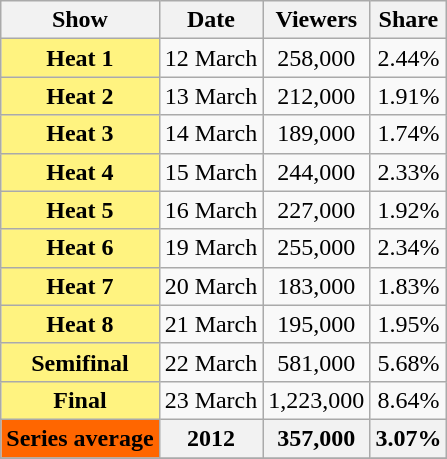<table class="wikitable sortable" style="text-align:center">
<tr>
<th>Show</th>
<th>Date</th>
<th>Viewers</th>
<th>Share</th>
</tr>
<tr>
<td style="background:#FFF380"><strong>Heat 1</strong></td>
<td>12 March</td>
<td>258,000</td>
<td>2.44%</td>
</tr>
<tr>
<td style="background:#FFF380"><strong>Heat 2</strong></td>
<td>13 March</td>
<td>212,000</td>
<td>1.91%</td>
</tr>
<tr>
<td style="background:#FFF380"><strong>Heat 3</strong></td>
<td>14 March</td>
<td>189,000</td>
<td>1.74%</td>
</tr>
<tr>
<td style="background:#FFF380"><strong>Heat 4</strong></td>
<td>15 March</td>
<td>244,000</td>
<td>2.33%</td>
</tr>
<tr>
<td style="background:#FFF380"><strong>Heat 5</strong></td>
<td>16 March</td>
<td>227,000</td>
<td>1.92%</td>
</tr>
<tr>
<td style="background:#FFF380"><strong>Heat 6</strong></td>
<td>19 March</td>
<td>255,000</td>
<td>2.34%</td>
</tr>
<tr>
<td style="background:#FFF380"><strong>Heat 7</strong></td>
<td>20 March</td>
<td>183,000</td>
<td>1.83%</td>
</tr>
<tr>
<td style="background:#FFF380"><strong>Heat 8</strong></td>
<td>21 March</td>
<td>195,000</td>
<td>1.95%</td>
</tr>
<tr>
<td style="background:#FFF380"><strong>Semifinal</strong></td>
<td>22 March</td>
<td>581,000</td>
<td>5.68%</td>
</tr>
<tr>
<td style="background:#FFF380"><strong>Final</strong></td>
<td>23 March</td>
<td>1,223,000</td>
<td>8.64%</td>
</tr>
<tr>
<th style="background:#FF6600">Series average</th>
<th>2012</th>
<th>357,000</th>
<th>3.07%</th>
</tr>
<tr>
</tr>
</table>
